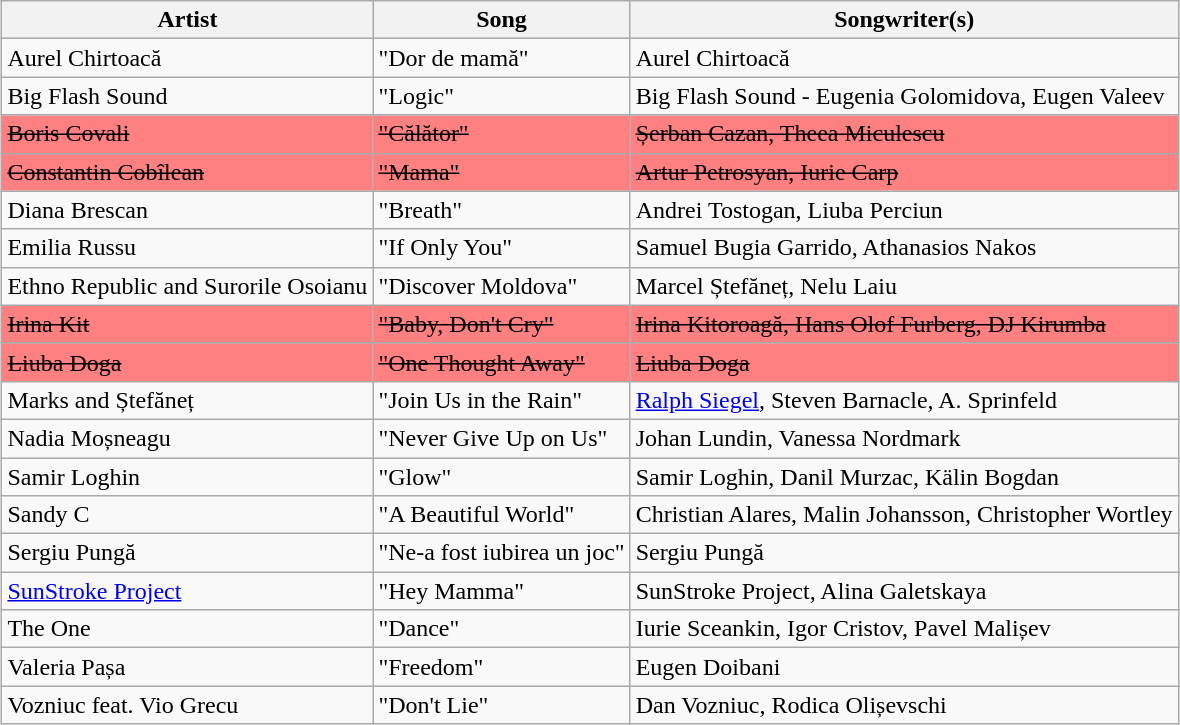<table class="sortable wikitable" style="margin: 1em auto 1em auto;">
<tr>
<th>Artist</th>
<th>Song</th>
<th>Songwriter(s)</th>
</tr>
<tr>
<td>Aurel Chirtoacă</td>
<td>"Dor de mamă"</td>
<td>Aurel Chirtoacă</td>
</tr>
<tr>
<td>Big Flash Sound</td>
<td>"Logic"</td>
<td>Big Flash Sound - Eugenia Golomidova, Eugen Valeev</td>
</tr>
<tr style="background:#fe8080;">
<td><s>Boris Covali</s></td>
<td><s>"Călător"</s></td>
<td><s>Șerban Cazan, Theea Miculescu</s></td>
</tr>
<tr style="background:#fe8080;">
<td><s>Constantin Cobîlean</s></td>
<td><s>"Mama"</s></td>
<td><s>Artur Petrosyan, Iurie Carp</s></td>
</tr>
<tr>
<td>Diana Brescan</td>
<td>"Breath"</td>
<td>Andrei Tostogan, Liuba Perciun</td>
</tr>
<tr>
<td>Emilia Russu</td>
<td>"If Only You"</td>
<td>Samuel Bugia Garrido, Athanasios Nakos</td>
</tr>
<tr>
<td>Ethno Republic and Surorile Osoianu</td>
<td>"Discover Moldova"</td>
<td>Marcel Ștefăneț, Nelu Laiu</td>
</tr>
<tr style="background:#fe8080;">
<td><s>Irina Kit</s></td>
<td><s>"Baby, Don't Cry"</s></td>
<td><s>Irina Kitoroagă, Hans Olof Furberg, DJ Kirumba</s></td>
</tr>
<tr style="background:#fe8080;">
<td><s>Liuba Doga</s></td>
<td><s>"One Thought Away"</s></td>
<td><s>Liuba Doga</s></td>
</tr>
<tr>
<td>Marks and Ștefăneț</td>
<td>"Join Us in the Rain"</td>
<td><a href='#'>Ralph Siegel</a>, Steven Barnacle, A. Sprinfeld</td>
</tr>
<tr>
<td>Nadia Moșneagu</td>
<td>"Never Give Up on Us"</td>
<td>Johan Lundin, Vanessa Nordmark</td>
</tr>
<tr>
<td>Samir Loghin</td>
<td>"Glow"</td>
<td>Samir Loghin, Danil Murzac, Kälin Bogdan</td>
</tr>
<tr>
<td>Sandy C</td>
<td>"A Beautiful World"</td>
<td>Christian Alares, Malin Johansson, Christopher Wortley</td>
</tr>
<tr>
<td>Sergiu Pungă</td>
<td>"Ne-a fost iubirea un joc"</td>
<td>Sergiu Pungă</td>
</tr>
<tr>
<td><a href='#'>SunStroke Project</a></td>
<td>"Hey Mamma"</td>
<td>SunStroke Project, Alina Galetskaya</td>
</tr>
<tr>
<td>The One</td>
<td>"Dance"</td>
<td>Iurie Sceankin, Igor Cristov, Pavel Malișev</td>
</tr>
<tr>
<td>Valeria Pașa</td>
<td>"Freedom"</td>
<td>Eugen Doibani</td>
</tr>
<tr>
<td>Vozniuc feat. Vio Grecu</td>
<td>"Don't Lie"</td>
<td>Dan Vozniuc, Rodica Olișevschi</td>
</tr>
</table>
